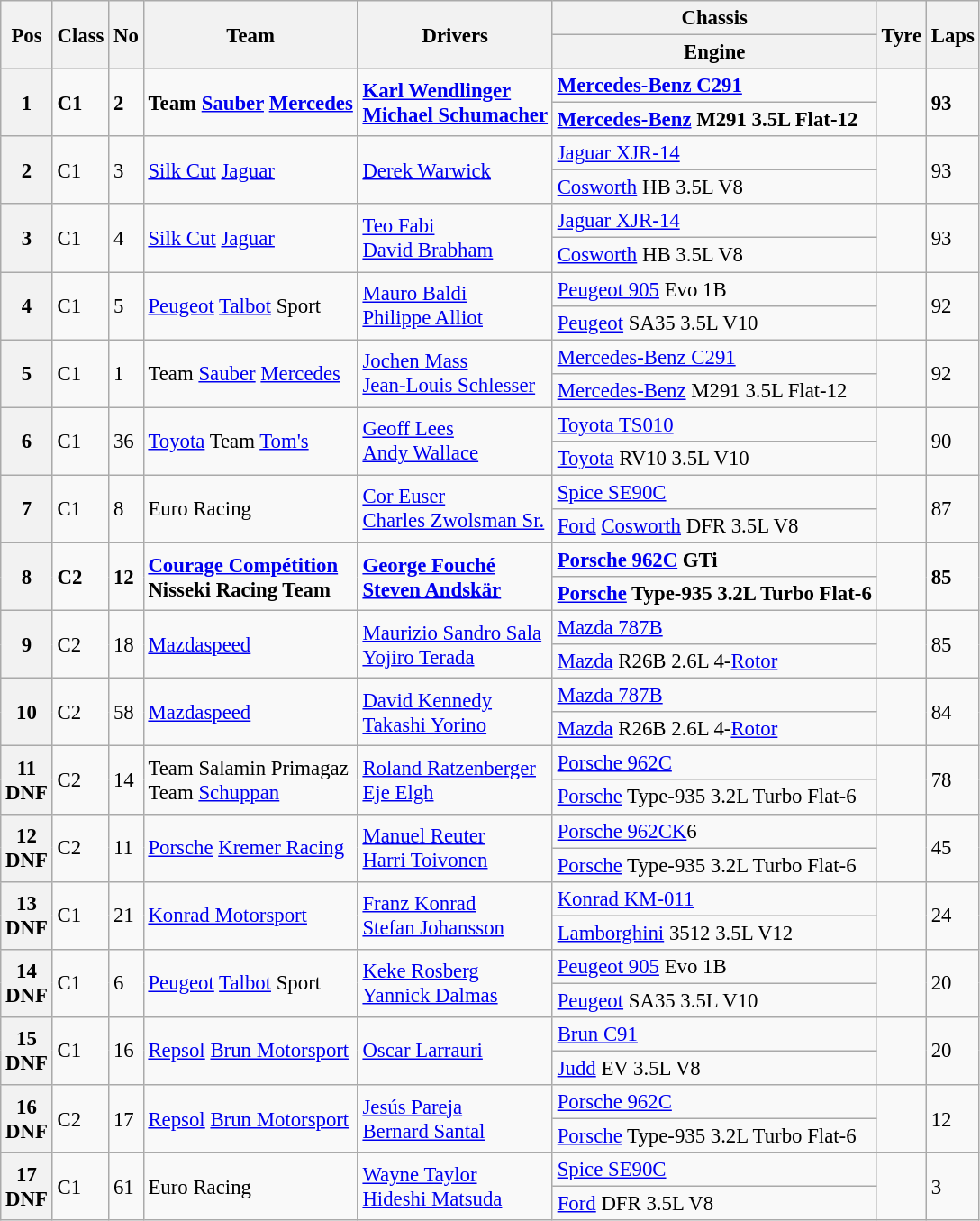<table class="wikitable" style="font-size: 95%;">
<tr>
<th rowspan=2>Pos</th>
<th rowspan=2>Class</th>
<th rowspan=2>No</th>
<th rowspan=2>Team</th>
<th rowspan=2>Drivers</th>
<th>Chassis</th>
<th rowspan=2>Tyre</th>
<th rowspan=2>Laps</th>
</tr>
<tr>
<th>Engine</th>
</tr>
<tr style="font-weight:bold">
<th rowspan=2>1</th>
<td rowspan=2>C1</td>
<td rowspan=2>2</td>
<td rowspan=2> Team <a href='#'>Sauber</a> <a href='#'>Mercedes</a></td>
<td rowspan=2> <a href='#'>Karl Wendlinger</a><br> <a href='#'>Michael Schumacher</a></td>
<td><a href='#'>Mercedes-Benz C291</a></td>
<td rowspan=2></td>
<td rowspan=2>93</td>
</tr>
<tr style="font-weight:bold">
<td><a href='#'>Mercedes-Benz</a> M291 3.5L Flat-12</td>
</tr>
<tr>
<th rowspan=2>2</th>
<td rowspan=2>C1</td>
<td rowspan=2>3</td>
<td rowspan=2> <a href='#'>Silk Cut</a> <a href='#'>Jaguar</a></td>
<td rowspan=2> <a href='#'>Derek Warwick</a></td>
<td><a href='#'>Jaguar XJR-14</a></td>
<td rowspan=2></td>
<td rowspan=2>93</td>
</tr>
<tr>
<td><a href='#'>Cosworth</a> HB 3.5L V8</td>
</tr>
<tr>
<th rowspan=2>3</th>
<td rowspan=2>C1</td>
<td rowspan=2>4</td>
<td rowspan=2> <a href='#'>Silk Cut</a> <a href='#'>Jaguar</a></td>
<td rowspan=2> <a href='#'>Teo Fabi</a><br> <a href='#'>David Brabham</a></td>
<td><a href='#'>Jaguar XJR-14</a></td>
<td rowspan=2></td>
<td rowspan=2>93</td>
</tr>
<tr>
<td><a href='#'>Cosworth</a> HB 3.5L V8</td>
</tr>
<tr>
<th rowspan=2>4</th>
<td rowspan=2>C1</td>
<td rowspan=2>5</td>
<td rowspan=2> <a href='#'>Peugeot</a> <a href='#'>Talbot</a> Sport</td>
<td rowspan=2> <a href='#'>Mauro Baldi</a><br> <a href='#'>Philippe Alliot</a></td>
<td><a href='#'>Peugeot 905</a> Evo 1B</td>
<td rowspan=2></td>
<td rowspan=2>92</td>
</tr>
<tr>
<td><a href='#'>Peugeot</a> SA35 3.5L V10</td>
</tr>
<tr>
<th rowspan=2>5</th>
<td rowspan=2>C1</td>
<td rowspan=2>1</td>
<td rowspan=2> Team <a href='#'>Sauber</a> <a href='#'>Mercedes</a></td>
<td rowspan=2> <a href='#'>Jochen Mass</a><br> <a href='#'>Jean-Louis Schlesser</a></td>
<td><a href='#'>Mercedes-Benz C291</a></td>
<td rowspan=2></td>
<td rowspan=2>92</td>
</tr>
<tr>
<td><a href='#'>Mercedes-Benz</a> M291 3.5L Flat-12</td>
</tr>
<tr>
<th rowspan=2>6</th>
<td rowspan=2>C1</td>
<td rowspan=2>36</td>
<td rowspan=2> <a href='#'>Toyota</a> Team <a href='#'>Tom's</a></td>
<td rowspan=2> <a href='#'>Geoff Lees</a><br> <a href='#'>Andy Wallace</a></td>
<td><a href='#'>Toyota TS010</a></td>
<td rowspan=2></td>
<td rowspan=2>90</td>
</tr>
<tr>
<td><a href='#'>Toyota</a> RV10 3.5L V10</td>
</tr>
<tr>
<th rowspan=2>7</th>
<td rowspan=2>C1</td>
<td rowspan=2>8</td>
<td rowspan=2> Euro Racing</td>
<td rowspan=2> <a href='#'>Cor Euser</a><br> <a href='#'>Charles Zwolsman Sr.</a></td>
<td><a href='#'>Spice SE90C</a></td>
<td rowspan=2></td>
<td rowspan=2>87</td>
</tr>
<tr>
<td><a href='#'>Ford</a> <a href='#'>Cosworth</a> DFR 3.5L V8</td>
</tr>
<tr style="font-weight:bold">
<th rowspan=2>8</th>
<td rowspan=2>C2</td>
<td rowspan=2>12</td>
<td rowspan=2> <a href='#'>Courage Compétition</a><br> Nisseki Racing Team</td>
<td rowspan=2> <a href='#'>George Fouché</a><br> <a href='#'>Steven Andskär</a></td>
<td><a href='#'>Porsche 962C</a> GTi</td>
<td rowspan=2></td>
<td rowspan=2>85</td>
</tr>
<tr style="font-weight:bold">
<td><a href='#'>Porsche</a> Type-935 3.2L Turbo Flat-6</td>
</tr>
<tr>
<th rowspan=2>9</th>
<td rowspan=2>C2</td>
<td rowspan=2>18</td>
<td rowspan=2> <a href='#'>Mazdaspeed</a></td>
<td rowspan=2> <a href='#'>Maurizio Sandro Sala</a><br> <a href='#'>Yojiro Terada</a></td>
<td><a href='#'>Mazda 787B</a></td>
<td rowspan=2></td>
<td rowspan=2>85</td>
</tr>
<tr>
<td><a href='#'>Mazda</a> R26B 2.6L 4-<a href='#'>Rotor</a></td>
</tr>
<tr>
<th rowspan=2>10</th>
<td rowspan=2>C2</td>
<td rowspan=2>58</td>
<td rowspan=2> <a href='#'>Mazdaspeed</a></td>
<td rowspan=2> <a href='#'>David Kennedy</a><br> <a href='#'>Takashi Yorino</a></td>
<td><a href='#'>Mazda 787B</a></td>
<td rowspan=2></td>
<td rowspan=2>84</td>
</tr>
<tr>
<td><a href='#'>Mazda</a> R26B 2.6L 4-<a href='#'>Rotor</a></td>
</tr>
<tr>
<th rowspan=2>11<br>DNF</th>
<td rowspan=2>C2</td>
<td rowspan=2>14</td>
<td rowspan=2> Team Salamin Primagaz<br> Team <a href='#'>Schuppan</a></td>
<td rowspan=2> <a href='#'>Roland Ratzenberger</a><br> <a href='#'>Eje Elgh</a></td>
<td><a href='#'>Porsche 962C</a></td>
<td rowspan=2></td>
<td rowspan=2>78</td>
</tr>
<tr>
<td><a href='#'>Porsche</a> Type-935 3.2L Turbo Flat-6</td>
</tr>
<tr>
<th rowspan=2>12<br>DNF</th>
<td rowspan=2>C2</td>
<td rowspan=2>11</td>
<td rowspan=2> <a href='#'>Porsche</a> <a href='#'>Kremer Racing</a></td>
<td rowspan=2> <a href='#'>Manuel Reuter</a><br> <a href='#'>Harri Toivonen</a></td>
<td><a href='#'>Porsche 962CK</a>6</td>
<td rowspan=2></td>
<td rowspan=2>45</td>
</tr>
<tr>
<td><a href='#'>Porsche</a> Type-935 3.2L Turbo Flat-6</td>
</tr>
<tr>
<th rowspan=2>13<br>DNF</th>
<td rowspan=2>C1</td>
<td rowspan=2>21</td>
<td rowspan=2> <a href='#'>Konrad Motorsport</a></td>
<td rowspan=2> <a href='#'>Franz Konrad</a><br> <a href='#'>Stefan Johansson</a></td>
<td><a href='#'>Konrad KM-011</a></td>
<td rowspan=2></td>
<td rowspan=2>24</td>
</tr>
<tr>
<td><a href='#'>Lamborghini</a> 3512 3.5L V12</td>
</tr>
<tr>
<th rowspan=2>14<br>DNF</th>
<td rowspan=2>C1</td>
<td rowspan=2>6</td>
<td rowspan=2> <a href='#'>Peugeot</a> <a href='#'>Talbot</a> Sport</td>
<td rowspan=2> <a href='#'>Keke Rosberg</a><br> <a href='#'>Yannick Dalmas</a></td>
<td><a href='#'>Peugeot 905</a> Evo 1B</td>
<td rowspan=2></td>
<td rowspan=2>20</td>
</tr>
<tr>
<td><a href='#'>Peugeot</a> SA35 3.5L V10</td>
</tr>
<tr>
<th rowspan=2>15<br>DNF</th>
<td rowspan=2>C1</td>
<td rowspan=2>16</td>
<td rowspan=2> <a href='#'>Repsol</a> <a href='#'>Brun Motorsport</a></td>
<td rowspan=2> <a href='#'>Oscar Larrauri</a></td>
<td><a href='#'>Brun C91</a></td>
<td rowspan=2></td>
<td rowspan=2>20</td>
</tr>
<tr>
<td><a href='#'>Judd</a> EV 3.5L V8</td>
</tr>
<tr>
<th rowspan=2>16<br>DNF</th>
<td rowspan=2>C2</td>
<td rowspan=2>17</td>
<td rowspan=2> <a href='#'>Repsol</a> <a href='#'>Brun Motorsport</a></td>
<td rowspan=2> <a href='#'>Jesús Pareja</a><br> <a href='#'>Bernard Santal</a></td>
<td><a href='#'>Porsche 962C</a></td>
<td rowspan=2></td>
<td rowspan=2>12</td>
</tr>
<tr>
<td><a href='#'>Porsche</a> Type-935 3.2L Turbo Flat-6</td>
</tr>
<tr>
<th rowspan=2>17<br>DNF</th>
<td rowspan=2>C1</td>
<td rowspan=2>61</td>
<td rowspan=2> Euro Racing</td>
<td rowspan=2> <a href='#'>Wayne Taylor</a><br> <a href='#'>Hideshi Matsuda</a></td>
<td><a href='#'>Spice SE90C</a></td>
<td rowspan=2></td>
<td rowspan=2>3</td>
</tr>
<tr>
<td><a href='#'>Ford</a> DFR 3.5L V8</td>
</tr>
</table>
